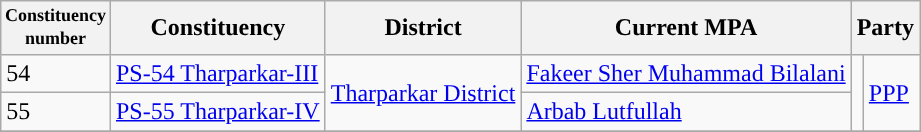<table class="wikitable">
<tr>
<th width="50px" style="font-size:75%">Constituency number</th>
<th>Constituency</th>
<th>District</th>
<th>Current MPA</th>
<th colspan="2">Party</th>
</tr>
<tr>
<td>54</td>
<td><a href='#'>PS-54 Tharparkar-III</a></td>
<td rowspan="2"><a href='#'>Tharparkar District</a></td>
<td><a href='#'>Fakeer Sher Muhammad Bilalani</a></td>
<td rowspan="2"></td>
<td rowspan="2"><a href='#'>PPP</a></td>
</tr>
<tr>
<td>55</td>
<td><a href='#'>PS-55 Tharparkar-IV</a></td>
<td><a href='#'>Arbab Lutfullah</a></td>
</tr>
<tr>
</tr>
</table>
